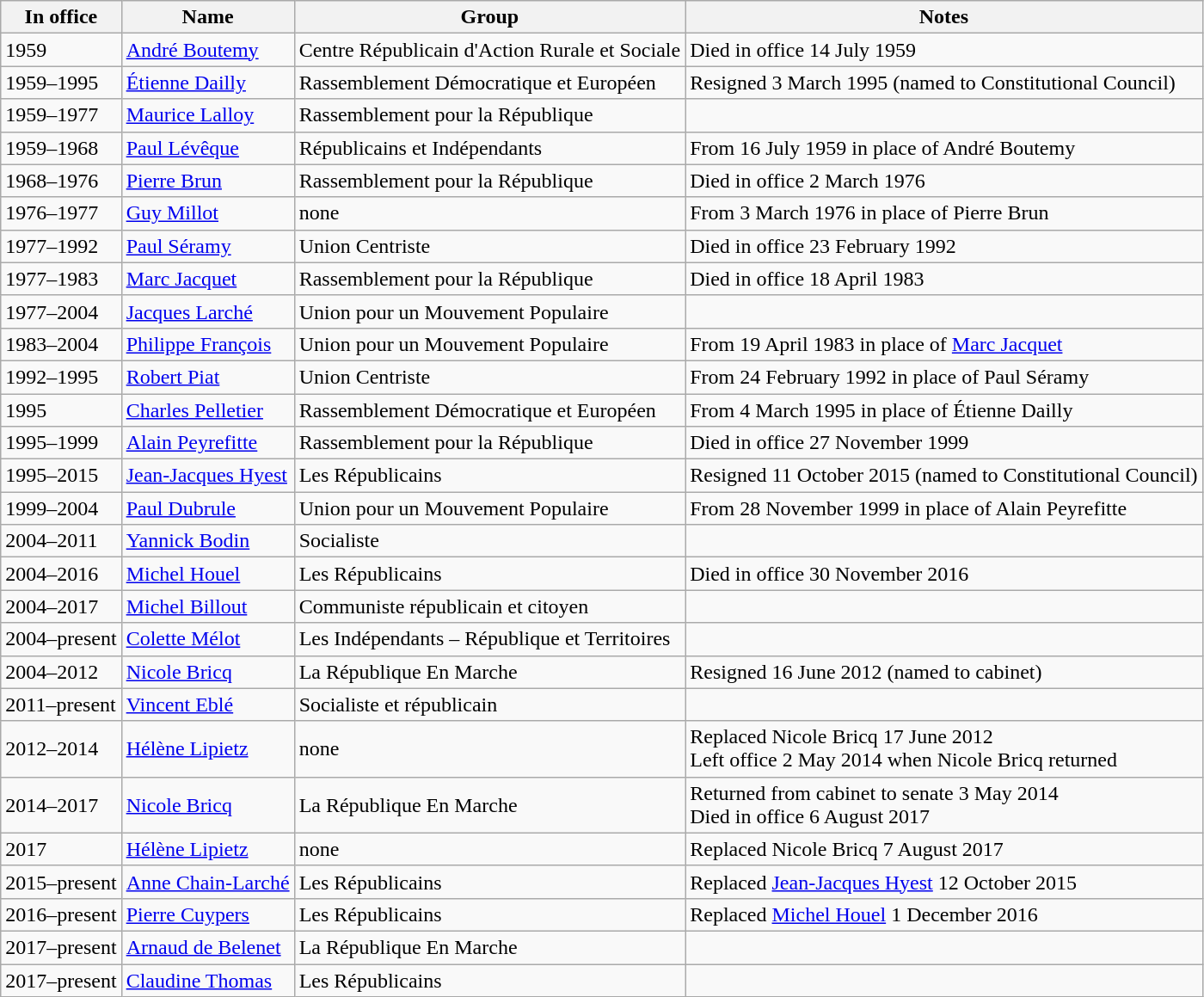<table class="wikitable sortable">
<tr>
<th>In office</th>
<th>Name</th>
<th>Group</th>
<th>Notes</th>
</tr>
<tr>
<td>1959</td>
<td><a href='#'>André Boutemy</a></td>
<td>Centre Républicain d'Action Rurale et Sociale</td>
<td>Died in office 14 July 1959</td>
</tr>
<tr>
<td>1959–1995</td>
<td><a href='#'>Étienne Dailly</a></td>
<td>Rassemblement Démocratique et Européen</td>
<td>Resigned 3 March 1995 (named to Constitutional Council)</td>
</tr>
<tr>
<td>1959–1977</td>
<td><a href='#'>Maurice Lalloy</a></td>
<td>Rassemblement pour la République</td>
<td></td>
</tr>
<tr>
<td>1959–1968</td>
<td><a href='#'>Paul Lévêque</a></td>
<td>Républicains et Indépendants</td>
<td>From 16 July 1959 in place of André Boutemy</td>
</tr>
<tr>
<td>1968–1976</td>
<td><a href='#'>Pierre Brun</a></td>
<td>Rassemblement pour la République</td>
<td>Died in office 2 March 1976</td>
</tr>
<tr>
<td>1976–1977</td>
<td><a href='#'>Guy Millot</a></td>
<td>none</td>
<td>From 3 March 1976 in place of Pierre Brun</td>
</tr>
<tr>
<td>1977–1992</td>
<td><a href='#'>Paul Séramy</a></td>
<td>Union Centriste</td>
<td>Died in office 23 February 1992</td>
</tr>
<tr>
<td>1977–1983</td>
<td><a href='#'>Marc Jacquet</a></td>
<td>Rassemblement pour la République</td>
<td>Died in office 18 April 1983</td>
</tr>
<tr>
<td>1977–2004</td>
<td><a href='#'>Jacques Larché</a></td>
<td>Union pour un Mouvement Populaire</td>
<td></td>
</tr>
<tr>
<td>1983–2004</td>
<td><a href='#'>Philippe François</a></td>
<td>Union pour un Mouvement Populaire</td>
<td>From 19 April 1983 in place of <a href='#'>Marc Jacquet</a></td>
</tr>
<tr>
<td>1992–1995</td>
<td><a href='#'>Robert Piat</a></td>
<td>Union Centriste</td>
<td>From 24 February 1992 in place of Paul Séramy</td>
</tr>
<tr>
<td>1995</td>
<td><a href='#'>Charles Pelletier</a></td>
<td>Rassemblement Démocratique et Européen</td>
<td>From 4 March 1995 in place of Étienne Dailly</td>
</tr>
<tr>
<td>1995–1999</td>
<td><a href='#'>Alain Peyrefitte</a></td>
<td>Rassemblement pour la République</td>
<td>Died in office 27 November 1999</td>
</tr>
<tr>
<td>1995–2015</td>
<td><a href='#'>Jean-Jacques Hyest</a></td>
<td>Les Républicains</td>
<td>Resigned 11 October 2015 (named to Constitutional Council)</td>
</tr>
<tr>
<td>1999–2004</td>
<td><a href='#'>Paul Dubrule</a></td>
<td>Union pour un Mouvement Populaire</td>
<td>From 28 November 1999 in place of Alain Peyrefitte</td>
</tr>
<tr>
<td>2004–2011</td>
<td><a href='#'>Yannick Bodin</a></td>
<td>Socialiste</td>
<td></td>
</tr>
<tr>
<td>2004–2016</td>
<td><a href='#'>Michel Houel</a></td>
<td>Les Républicains</td>
<td>Died in office 30 November 2016</td>
</tr>
<tr>
<td>2004–2017</td>
<td><a href='#'>Michel Billout</a></td>
<td>Communiste républicain et citoyen</td>
<td></td>
</tr>
<tr>
<td>2004–present</td>
<td><a href='#'>Colette Mélot</a></td>
<td>Les Indépendants – République et Territoires</td>
<td></td>
</tr>
<tr>
<td>2004–2012</td>
<td><a href='#'>Nicole Bricq</a></td>
<td>La République En Marche</td>
<td>Resigned 16 June 2012 (named to cabinet)</td>
</tr>
<tr>
<td>2011–present</td>
<td><a href='#'>Vincent Eblé</a></td>
<td>Socialiste et républicain</td>
<td></td>
</tr>
<tr>
<td>2012–2014</td>
<td><a href='#'>Hélène Lipietz</a></td>
<td>none</td>
<td>Replaced Nicole Bricq 17 June 2012<br>Left office 2 May 2014 when Nicole Bricq returned</td>
</tr>
<tr>
<td>2014–2017</td>
<td><a href='#'>Nicole Bricq</a></td>
<td>La République En Marche</td>
<td>Returned from cabinet to senate 3 May 2014<br>Died in office 6 August 2017</td>
</tr>
<tr>
<td>2017</td>
<td><a href='#'>Hélène Lipietz</a></td>
<td>none</td>
<td>Replaced Nicole Bricq 7 August 2017</td>
</tr>
<tr>
<td>2015–present</td>
<td><a href='#'>Anne Chain-Larché</a></td>
<td>Les Républicains</td>
<td>Replaced <a href='#'>Jean-Jacques Hyest</a> 12 October 2015</td>
</tr>
<tr>
<td>2016–present</td>
<td><a href='#'>Pierre Cuypers</a></td>
<td>Les Républicains</td>
<td>Replaced <a href='#'>Michel Houel</a>  1 December 2016</td>
</tr>
<tr>
<td>2017–present</td>
<td><a href='#'>Arnaud de Belenet</a></td>
<td>La République En Marche</td>
<td></td>
</tr>
<tr>
<td>2017–present</td>
<td><a href='#'>Claudine Thomas</a></td>
<td>Les Républicains</td>
<td></td>
</tr>
</table>
